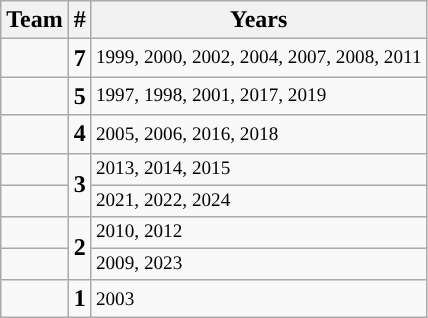<table class="wikitable" style="text-align:center;">
<tr>
<th>Team</th>
<th>#</th>
<th class="unsortable">Years</th>
</tr>
<tr>
<td style=><strong><a href='#'></a></strong></td>
<td><strong>7</strong></td>
<td align=left style="font-size:80%;">1999, 2000, 2002, 2004, 2007, 2008, 2011</td>
</tr>
<tr>
<td style=><strong></strong></td>
<td><strong>5</strong></td>
<td align=left style="font-size:80%;">1997, 1998, 2001, 2017, 2019</td>
</tr>
<tr>
<td style=><strong></strong></td>
<td><strong>4</strong></td>
<td align=left style="font-size:80%;">2005, 2006, 2016, 2018</td>
</tr>
<tr>
<td style=><strong><a href='#'></a></strong></td>
<td rowspan="2"><strong>3</strong></td>
<td align=left style="font-size:80%;">2013, 2014, 2015</td>
</tr>
<tr>
<td><strong><a href='#'></a></strong></td>
<td align="left" style="font-size:80%;">2021, 2022, 2024</td>
</tr>
<tr>
<td><strong><a href='#'></a></strong></td>
<td rowspan="2"><strong>2</strong></td>
<td align="left" style="font-size:80%;">2010, 2012</td>
</tr>
<tr>
<td style=><strong><a href='#'></a></strong></td>
<td align=left style="font-size:80%;">2009, 2023</td>
</tr>
<tr>
<td style=><strong><a href='#'></a></strong></td>
<td rowspan=1><strong>1</strong></td>
<td align=left style="font-size:80%;">2003</td>
</tr>
</table>
